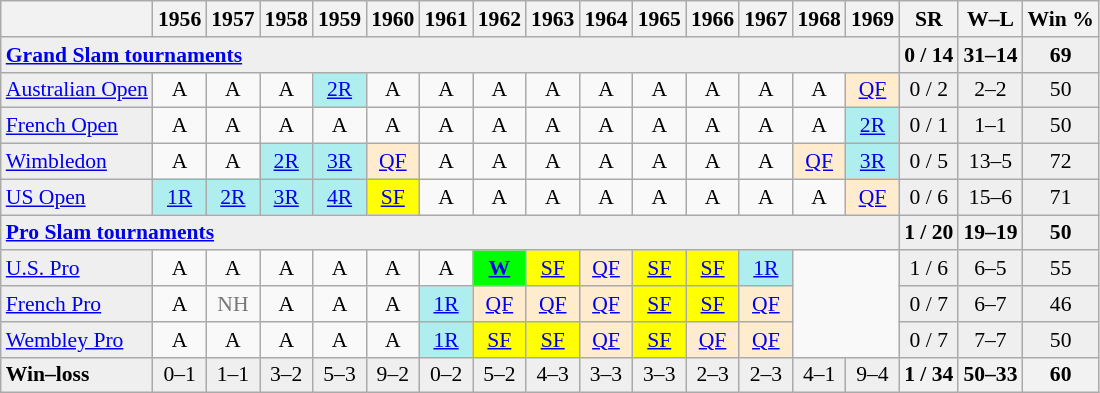<table class="wikitable nowrap" style=text-align:center;font-size:90%>
<tr>
<th></th>
<th>1956</th>
<th>1957</th>
<th>1958</th>
<th>1959</th>
<th>1960</th>
<th>1961</th>
<th>1962</th>
<th>1963</th>
<th>1964</th>
<th>1965</th>
<th>1966</th>
<th>1967</th>
<th>1968</th>
<th>1969</th>
<th>SR</th>
<th>W–L</th>
<th>Win %</th>
</tr>
<tr bgcolor=efefef>
<td align=left colspan=15><strong><a href='#'>Grand Slam tournaments</a></strong></td>
<td><strong>0 / 14</strong></td>
<td><strong>31–14</strong></td>
<td><strong>69</strong></td>
</tr>
<tr>
<td align=left bgcolor=efefef><a href='#'>Australian Open</a></td>
<td>A</td>
<td>A</td>
<td>A</td>
<td bgcolor=afeeee><a href='#'>2R</a></td>
<td>A</td>
<td>A</td>
<td>A</td>
<td>A</td>
<td>A</td>
<td>A</td>
<td>A</td>
<td>A</td>
<td>A</td>
<td bgcolor=ffebcd><a href='#'>QF</a></td>
<td bgcolor=efefef>0 / 2</td>
<td bgcolor=efefef>2–2</td>
<td bgcolor=efefef>50</td>
</tr>
<tr>
<td align=left bgcolor=efefef><a href='#'>French Open</a></td>
<td>A</td>
<td>A</td>
<td>A</td>
<td>A</td>
<td>A</td>
<td>A</td>
<td>A</td>
<td>A</td>
<td>A</td>
<td>A</td>
<td>A</td>
<td>A</td>
<td>A</td>
<td bgcolor=afeeee><a href='#'>2R</a></td>
<td bgcolor=efefef>0 / 1</td>
<td bgcolor=efefef>1–1</td>
<td bgcolor=efefef>50</td>
</tr>
<tr>
<td align=left bgcolor=efefef><a href='#'>Wimbledon</a></td>
<td>A</td>
<td>A</td>
<td bgcolor=afeeee><a href='#'>2R</a></td>
<td bgcolor=afeeee><a href='#'>3R</a></td>
<td bgcolor=ffebcd><a href='#'>QF</a></td>
<td>A</td>
<td>A</td>
<td>A</td>
<td>A</td>
<td>A</td>
<td>A</td>
<td>A</td>
<td bgcolor=ffebcd><a href='#'>QF</a></td>
<td bgcolor=afeeee><a href='#'>3R</a></td>
<td bgcolor=efefef>0 / 5</td>
<td bgcolor=efefef>13–5</td>
<td bgcolor=efefef>72</td>
</tr>
<tr>
<td align=left bgcolor=efefef><a href='#'>US Open</a></td>
<td bgcolor=afeeee><a href='#'>1R</a></td>
<td bgcolor=afeeee><a href='#'>2R</a></td>
<td bgcolor=afeeee><a href='#'>3R</a></td>
<td bgcolor=afeeee><a href='#'>4R</a></td>
<td bgcolor=yellow><a href='#'>SF</a></td>
<td>A</td>
<td>A</td>
<td>A</td>
<td>A</td>
<td>A</td>
<td>A</td>
<td>A</td>
<td>A</td>
<td bgcolor=ffebcd><a href='#'>QF</a></td>
<td bgcolor=efefef>0 / 6</td>
<td bgcolor=efefef>15–6</td>
<td bgcolor=efefef>71</td>
</tr>
<tr bgcolor=efefef>
<td align=left colspan=15><strong><a href='#'>Pro Slam tournaments</a></strong></td>
<td><strong>1 / 20</strong></td>
<td><strong>19–19</strong></td>
<td><strong>50</strong></td>
</tr>
<tr>
<td style="text-align:left;" bgcolor=efefef><a href='#'>U.S. Pro</a></td>
<td>A</td>
<td>A</td>
<td>A</td>
<td>A</td>
<td>A</td>
<td>A</td>
<td bgcolor=lime><a href='#'><strong>W</strong></a></td>
<td bgcolor=yellow><a href='#'>SF</a></td>
<td bgcolor=ffebcd><a href='#'>QF</a></td>
<td bgcolor=yellow><a href='#'>SF</a></td>
<td bgcolor=yellow><a href='#'>SF</a></td>
<td bgcolor=afeeee><a href='#'>1R</a></td>
<td rowspan=3 colspan=2></td>
<td bgcolor=efefef>1 / 6</td>
<td bgcolor=efefef>6–5</td>
<td bgcolor=efefef>55</td>
</tr>
<tr>
<td style="text-align:left;" bgcolor=efefef><a href='#'>French Pro</a></td>
<td>A</td>
<td style=color:#767676>NH</td>
<td>A</td>
<td>A</td>
<td>A</td>
<td bgcolor=afeeee><a href='#'>1R</a></td>
<td bgcolor=ffebcd><a href='#'>QF</a></td>
<td bgcolor=ffebcd><a href='#'>QF</a></td>
<td bgcolor=ffebcd><a href='#'>QF</a></td>
<td bgcolor=yellow><a href='#'>SF</a></td>
<td bgcolor=yellow><a href='#'>SF</a></td>
<td bgcolor=ffebcd><a href='#'>QF</a></td>
<td bgcolor=efefef>0 / 7</td>
<td bgcolor=efefef>6–7</td>
<td bgcolor=efefef>46</td>
</tr>
<tr>
<td style="text-align:left;" bgcolor=efefef><a href='#'>Wembley Pro</a></td>
<td>A</td>
<td>A</td>
<td>A</td>
<td>A</td>
<td>A</td>
<td bgcolor=afeeee><a href='#'>1R</a></td>
<td bgcolor=yellow><a href='#'>SF</a></td>
<td bgcolor=yellow><a href='#'>SF</a></td>
<td bgcolor=ffebcd><a href='#'>QF</a></td>
<td bgcolor=yellow><a href='#'>SF</a></td>
<td bgcolor=ffebcd><a href='#'>QF</a></td>
<td bgcolor=ffebcd><a href='#'>QF</a></td>
<td bgcolor=efefef>0 / 7</td>
<td bgcolor=efefef>7–7</td>
<td bgcolor=efefef>50</td>
</tr>
<tr style="background:#efefef;">
<td style=text-align:left><strong>Win–loss</strong></td>
<td>0–1</td>
<td>1–1</td>
<td>3–2</td>
<td>5–3</td>
<td>9–2</td>
<td>0–2</td>
<td>5–2</td>
<td>4–3</td>
<td>3–3</td>
<td>3–3</td>
<td>2–3</td>
<td>2–3</td>
<td>4–1</td>
<td>9–4</td>
<th>1 / 34</th>
<th>50–33</th>
<th>60</th>
</tr>
</table>
